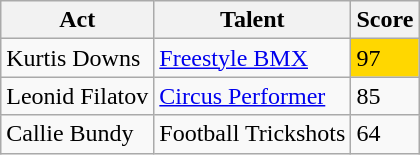<table class="wikitable">
<tr>
<th>Act</th>
<th>Talent</th>
<th>Score</th>
</tr>
<tr>
<td>Kurtis Downs</td>
<td><a href='#'>Freestyle BMX</a></td>
<td style="background:gold;">97</td>
</tr>
<tr>
<td>Leonid Filatov</td>
<td><a href='#'>Circus Performer</a></td>
<td>85</td>
</tr>
<tr>
<td>Callie Bundy</td>
<td>Football Trickshots</td>
<td>64</td>
</tr>
</table>
